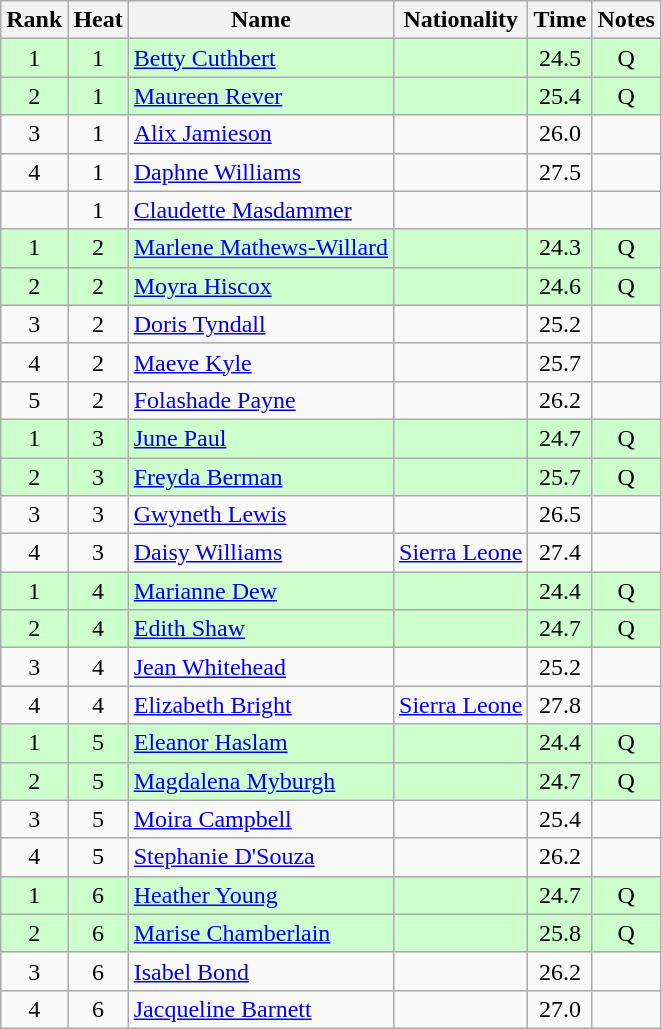<table class="wikitable sortable" style="text-align:center">
<tr>
<th>Rank</th>
<th>Heat</th>
<th>Name</th>
<th>Nationality</th>
<th>Time</th>
<th>Notes</th>
</tr>
<tr bgcolor=ccffcc>
<td>1</td>
<td>1</td>
<td align=left><a href='#'>Betty Cuthbert</a></td>
<td align=left></td>
<td>24.5</td>
<td>Q</td>
</tr>
<tr bgcolor=ccffcc>
<td>2</td>
<td>1</td>
<td align=left><a href='#'>Maureen Rever</a></td>
<td align=left></td>
<td>25.4</td>
<td>Q</td>
</tr>
<tr>
<td>3</td>
<td>1</td>
<td align=left><a href='#'>Alix Jamieson</a></td>
<td align=left></td>
<td>26.0</td>
<td></td>
</tr>
<tr>
<td>4</td>
<td>1</td>
<td align=left><a href='#'>Daphne Williams</a></td>
<td align=left></td>
<td>27.5</td>
<td></td>
</tr>
<tr>
<td></td>
<td>1</td>
<td align=left><a href='#'>Claudette Masdammer</a></td>
<td align=left></td>
<td></td>
<td></td>
</tr>
<tr bgcolor=ccffcc>
<td>1</td>
<td>2</td>
<td align=left><a href='#'>Marlene Mathews-Willard</a></td>
<td align=left></td>
<td>24.3</td>
<td>Q</td>
</tr>
<tr bgcolor=ccffcc>
<td>2</td>
<td>2</td>
<td align=left><a href='#'>Moyra Hiscox</a></td>
<td align=left></td>
<td>24.6</td>
<td>Q</td>
</tr>
<tr>
<td>3</td>
<td>2</td>
<td align=left><a href='#'>Doris Tyndall</a></td>
<td align=left></td>
<td>25.2</td>
<td></td>
</tr>
<tr>
<td>4</td>
<td>2</td>
<td align=left><a href='#'>Maeve Kyle</a></td>
<td align=left></td>
<td>25.7</td>
<td></td>
</tr>
<tr>
<td>5</td>
<td>2</td>
<td align=left><a href='#'>Folashade Payne</a></td>
<td align=left></td>
<td>26.2</td>
<td></td>
</tr>
<tr bgcolor=ccffcc>
<td>1</td>
<td>3</td>
<td align=left><a href='#'>June Paul</a></td>
<td align=left></td>
<td>24.7</td>
<td>Q</td>
</tr>
<tr bgcolor=ccffcc>
<td>2</td>
<td>3</td>
<td align=left><a href='#'>Freyda Berman</a></td>
<td align=left></td>
<td>25.7</td>
<td>Q</td>
</tr>
<tr>
<td>3</td>
<td>3</td>
<td align=left><a href='#'>Gwyneth Lewis</a></td>
<td align=left></td>
<td>26.5</td>
<td></td>
</tr>
<tr>
<td>4</td>
<td>3</td>
<td align=left><a href='#'>Daisy Williams</a></td>
<td align=left> <a href='#'>Sierra Leone</a></td>
<td>27.4</td>
<td></td>
</tr>
<tr bgcolor=ccffcc>
<td>1</td>
<td>4</td>
<td align=left><a href='#'>Marianne Dew</a></td>
<td align=left></td>
<td>24.4</td>
<td>Q</td>
</tr>
<tr bgcolor=ccffcc>
<td>2</td>
<td>4</td>
<td align=left><a href='#'>Edith Shaw</a></td>
<td align=left></td>
<td>24.7</td>
<td>Q</td>
</tr>
<tr>
<td>3</td>
<td>4</td>
<td align=left><a href='#'>Jean Whitehead</a></td>
<td align=left></td>
<td>25.2</td>
<td></td>
</tr>
<tr>
<td>4</td>
<td>4</td>
<td align=left><a href='#'>Elizabeth Bright</a></td>
<td align=left> <a href='#'>Sierra Leone</a></td>
<td>27.8</td>
<td></td>
</tr>
<tr bgcolor=ccffcc>
<td>1</td>
<td>5</td>
<td align=left><a href='#'>Eleanor Haslam</a></td>
<td align=left></td>
<td>24.4</td>
<td>Q</td>
</tr>
<tr bgcolor=ccffcc>
<td>2</td>
<td>5</td>
<td align=left><a href='#'>Magdalena Myburgh</a></td>
<td align=left></td>
<td>24.7</td>
<td>Q</td>
</tr>
<tr>
<td>3</td>
<td>5</td>
<td align=left><a href='#'>Moira Campbell</a></td>
<td align=left></td>
<td>25.4</td>
<td></td>
</tr>
<tr>
<td>4</td>
<td>5</td>
<td align=left><a href='#'>Stephanie D'Souza</a></td>
<td align=left></td>
<td>26.2</td>
<td></td>
</tr>
<tr bgcolor=ccffcc>
<td>1</td>
<td>6</td>
<td align=left><a href='#'>Heather Young</a></td>
<td align=left></td>
<td>24.7</td>
<td>Q</td>
</tr>
<tr bgcolor=ccffcc>
<td>2</td>
<td>6</td>
<td align=left><a href='#'>Marise Chamberlain</a></td>
<td align=left></td>
<td>25.8</td>
<td>Q</td>
</tr>
<tr>
<td>3</td>
<td>6</td>
<td align=left><a href='#'>Isabel Bond</a></td>
<td align=left></td>
<td>26.2</td>
<td></td>
</tr>
<tr>
<td>4</td>
<td>6</td>
<td align=left><a href='#'>Jacqueline Barnett</a></td>
<td align=left></td>
<td>27.0</td>
<td></td>
</tr>
</table>
